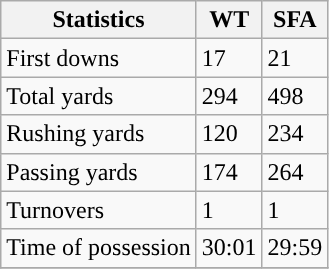<table class="wikitable" style="float: left;">
<tr>
<th>Statistics</th>
<th>WT</th>
<th>SFA</th>
</tr>
<tr>
<td>First downs</td>
<td>17</td>
<td>21</td>
</tr>
<tr>
<td>Total yards</td>
<td>294</td>
<td>498</td>
</tr>
<tr>
<td>Rushing yards</td>
<td>120</td>
<td>234</td>
</tr>
<tr>
<td>Passing yards</td>
<td>174</td>
<td>264</td>
</tr>
<tr>
<td>Turnovers</td>
<td>1</td>
<td>1</td>
</tr>
<tr>
<td>Time of possession</td>
<td>30:01</td>
<td>29:59</td>
</tr>
<tr>
</tr>
</table>
